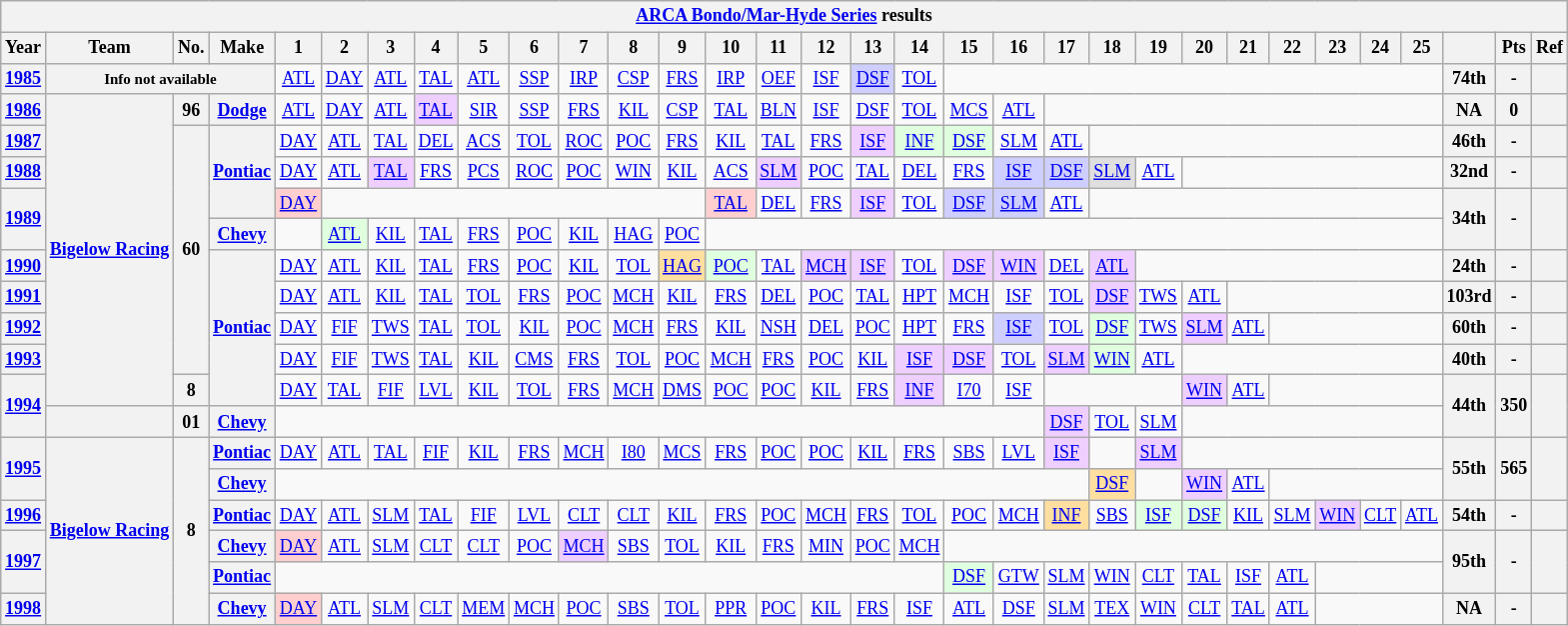<table class="wikitable" style="text-align:center; font-size:75%">
<tr>
<th colspan=32><a href='#'>ARCA Bondo/Mar-Hyde Series</a> results</th>
</tr>
<tr>
<th>Year</th>
<th>Team</th>
<th>No.</th>
<th>Make</th>
<th>1</th>
<th>2</th>
<th>3</th>
<th>4</th>
<th>5</th>
<th>6</th>
<th>7</th>
<th>8</th>
<th>9</th>
<th>10</th>
<th>11</th>
<th>12</th>
<th>13</th>
<th>14</th>
<th>15</th>
<th>16</th>
<th>17</th>
<th>18</th>
<th>19</th>
<th>20</th>
<th>21</th>
<th>22</th>
<th>23</th>
<th>24</th>
<th>25</th>
<th></th>
<th>Pts</th>
<th>Ref</th>
</tr>
<tr>
<th><a href='#'>1985</a></th>
<th colspan=3><small>Info not available</small></th>
<td><a href='#'>ATL</a></td>
<td><a href='#'>DAY</a></td>
<td><a href='#'>ATL</a></td>
<td><a href='#'>TAL</a></td>
<td><a href='#'>ATL</a></td>
<td><a href='#'>SSP</a></td>
<td><a href='#'>IRP</a></td>
<td><a href='#'>CSP</a></td>
<td><a href='#'>FRS</a></td>
<td><a href='#'>IRP</a></td>
<td><a href='#'>OEF</a></td>
<td><a href='#'>ISF</a></td>
<td style="background:#CFCFFF;"><a href='#'>DSF</a><br></td>
<td><a href='#'>TOL</a></td>
<td colspan=11></td>
<th>74th</th>
<th>-</th>
<th></th>
</tr>
<tr>
<th><a href='#'>1986</a></th>
<th rowspan=10><a href='#'>Bigelow Racing</a></th>
<th>96</th>
<th><a href='#'>Dodge</a></th>
<td><a href='#'>ATL</a></td>
<td><a href='#'>DAY</a></td>
<td><a href='#'>ATL</a></td>
<td style="background:#EFCFFF;"><a href='#'>TAL</a><br></td>
<td><a href='#'>SIR</a></td>
<td><a href='#'>SSP</a></td>
<td><a href='#'>FRS</a></td>
<td><a href='#'>KIL</a></td>
<td><a href='#'>CSP</a></td>
<td><a href='#'>TAL</a></td>
<td><a href='#'>BLN</a></td>
<td><a href='#'>ISF</a></td>
<td><a href='#'>DSF</a></td>
<td><a href='#'>TOL</a></td>
<td><a href='#'>MCS</a></td>
<td><a href='#'>ATL</a></td>
<td colspan=9></td>
<th>NA</th>
<th>0</th>
<th></th>
</tr>
<tr>
<th><a href='#'>1987</a></th>
<th rowspan=8>60</th>
<th rowspan=3><a href='#'>Pontiac</a></th>
<td><a href='#'>DAY</a></td>
<td><a href='#'>ATL</a></td>
<td><a href='#'>TAL</a></td>
<td><a href='#'>DEL</a></td>
<td><a href='#'>ACS</a></td>
<td><a href='#'>TOL</a></td>
<td><a href='#'>ROC</a></td>
<td><a href='#'>POC</a></td>
<td><a href='#'>FRS</a></td>
<td><a href='#'>KIL</a></td>
<td><a href='#'>TAL</a></td>
<td><a href='#'>FRS</a></td>
<td style="background:#EFCFFF;"><a href='#'>ISF</a><br></td>
<td style="background:#DFFFDF;"><a href='#'>INF</a><br></td>
<td style="background:#DFFFDF;"><a href='#'>DSF</a><br></td>
<td><a href='#'>SLM</a></td>
<td><a href='#'>ATL</a></td>
<td colspan=8></td>
<th>46th</th>
<th>-</th>
<th></th>
</tr>
<tr>
<th><a href='#'>1988</a></th>
<td><a href='#'>DAY</a></td>
<td><a href='#'>ATL</a></td>
<td style="background:#EFCFFF;"><a href='#'>TAL</a><br></td>
<td><a href='#'>FRS</a></td>
<td><a href='#'>PCS</a></td>
<td><a href='#'>ROC</a></td>
<td><a href='#'>POC</a></td>
<td><a href='#'>WIN</a></td>
<td><a href='#'>KIL</a></td>
<td><a href='#'>ACS</a></td>
<td style="background:#EFCFFF;"><a href='#'>SLM</a><br></td>
<td><a href='#'>POC</a></td>
<td><a href='#'>TAL</a></td>
<td><a href='#'>DEL</a></td>
<td><a href='#'>FRS</a></td>
<td style="background:#CFCFFF;"><a href='#'>ISF</a><br></td>
<td style="background:#CFCFFF;"><a href='#'>DSF</a><br></td>
<td style="background:#DFDFDF;"><a href='#'>SLM</a><br></td>
<td><a href='#'>ATL</a></td>
<td colspan=6></td>
<th>32nd</th>
<th>-</th>
<th></th>
</tr>
<tr>
<th rowspan=2><a href='#'>1989</a></th>
<td style="background:#FFCFCF;"><a href='#'>DAY</a><br></td>
<td colspan=8></td>
<td style="background:#FFCFCF;"><a href='#'>TAL</a><br></td>
<td><a href='#'>DEL</a></td>
<td><a href='#'>FRS</a></td>
<td style="background:#EFCFFF;"><a href='#'>ISF</a><br></td>
<td><a href='#'>TOL</a></td>
<td style="background:#CFCFFF;"><a href='#'>DSF</a><br></td>
<td style="background:#CFCFFF;"><a href='#'>SLM</a><br></td>
<td><a href='#'>ATL</a></td>
<td colspan=8></td>
<th rowspan=2>34th</th>
<th rowspan=2>-</th>
<th rowspan=2></th>
</tr>
<tr>
<th><a href='#'>Chevy</a></th>
<td></td>
<td style="background:#DFFFDF;"><a href='#'>ATL</a><br></td>
<td><a href='#'>KIL</a></td>
<td><a href='#'>TAL</a></td>
<td><a href='#'>FRS</a></td>
<td><a href='#'>POC</a></td>
<td><a href='#'>KIL</a></td>
<td><a href='#'>HAG</a></td>
<td><a href='#'>POC</a></td>
<td colspan=16></td>
</tr>
<tr>
<th><a href='#'>1990</a></th>
<th rowspan=5><a href='#'>Pontiac</a></th>
<td><a href='#'>DAY</a></td>
<td><a href='#'>ATL</a></td>
<td><a href='#'>KIL</a></td>
<td><a href='#'>TAL</a></td>
<td><a href='#'>FRS</a></td>
<td><a href='#'>POC</a></td>
<td><a href='#'>KIL</a></td>
<td><a href='#'>TOL</a></td>
<td style="background:#FFDF9F;"><a href='#'>HAG</a><br></td>
<td style="background:#DFFFDF;"><a href='#'>POC</a><br></td>
<td><a href='#'>TAL</a></td>
<td style="background:#EFCFFF;"><a href='#'>MCH</a><br></td>
<td style="background:#EFCFFF;"><a href='#'>ISF</a><br></td>
<td><a href='#'>TOL</a></td>
<td style="background:#EFCFFF;"><a href='#'>DSF</a><br></td>
<td style="background:#EFCFFF;"><a href='#'>WIN</a><br></td>
<td><a href='#'>DEL</a></td>
<td style="background:#EFCFFF;"><a href='#'>ATL</a><br></td>
<td colspan=7></td>
<th>24th</th>
<th>-</th>
<th></th>
</tr>
<tr>
<th><a href='#'>1991</a></th>
<td><a href='#'>DAY</a></td>
<td><a href='#'>ATL</a></td>
<td><a href='#'>KIL</a></td>
<td><a href='#'>TAL</a></td>
<td><a href='#'>TOL</a></td>
<td><a href='#'>FRS</a></td>
<td><a href='#'>POC</a></td>
<td><a href='#'>MCH</a></td>
<td><a href='#'>KIL</a></td>
<td><a href='#'>FRS</a></td>
<td><a href='#'>DEL</a></td>
<td><a href='#'>POC</a></td>
<td><a href='#'>TAL</a></td>
<td><a href='#'>HPT</a></td>
<td><a href='#'>MCH</a></td>
<td><a href='#'>ISF</a></td>
<td><a href='#'>TOL</a></td>
<td style="background:#EFCFFF;"><a href='#'>DSF</a><br></td>
<td><a href='#'>TWS</a></td>
<td><a href='#'>ATL</a></td>
<td colspan=5></td>
<th>103rd</th>
<th>-</th>
<th></th>
</tr>
<tr>
<th><a href='#'>1992</a></th>
<td><a href='#'>DAY</a></td>
<td><a href='#'>FIF</a></td>
<td><a href='#'>TWS</a></td>
<td><a href='#'>TAL</a></td>
<td><a href='#'>TOL</a></td>
<td><a href='#'>KIL</a></td>
<td><a href='#'>POC</a></td>
<td><a href='#'>MCH</a></td>
<td><a href='#'>FRS</a></td>
<td><a href='#'>KIL</a></td>
<td><a href='#'>NSH</a></td>
<td><a href='#'>DEL</a></td>
<td><a href='#'>POC</a></td>
<td><a href='#'>HPT</a></td>
<td><a href='#'>FRS</a></td>
<td style="background:#CFCFFF;"><a href='#'>ISF</a><br></td>
<td><a href='#'>TOL</a></td>
<td style="background:#DFFFDF;"><a href='#'>DSF</a><br></td>
<td><a href='#'>TWS</a></td>
<td style="background:#EFCFFF;"><a href='#'>SLM</a><br></td>
<td><a href='#'>ATL</a></td>
<td colspan=4></td>
<th>60th</th>
<th>-</th>
<th></th>
</tr>
<tr>
<th><a href='#'>1993</a></th>
<td><a href='#'>DAY</a></td>
<td><a href='#'>FIF</a></td>
<td><a href='#'>TWS</a></td>
<td><a href='#'>TAL</a></td>
<td><a href='#'>KIL</a></td>
<td><a href='#'>CMS</a></td>
<td><a href='#'>FRS</a></td>
<td><a href='#'>TOL</a></td>
<td><a href='#'>POC</a></td>
<td><a href='#'>MCH</a></td>
<td><a href='#'>FRS</a></td>
<td><a href='#'>POC</a></td>
<td><a href='#'>KIL</a></td>
<td style="background:#EFCFFF;"><a href='#'>ISF</a><br></td>
<td style="background:#EFCFFF;"><a href='#'>DSF</a><br></td>
<td><a href='#'>TOL</a></td>
<td style="background:#EFCFFF;"><a href='#'>SLM</a><br></td>
<td style="background:#DFFFDF;"><a href='#'>WIN</a><br></td>
<td><a href='#'>ATL</a></td>
<td colspan=6></td>
<th>40th</th>
<th>-</th>
<th></th>
</tr>
<tr>
<th rowspan=2><a href='#'>1994</a></th>
<th>8</th>
<td><a href='#'>DAY</a></td>
<td><a href='#'>TAL</a></td>
<td><a href='#'>FIF</a></td>
<td><a href='#'>LVL</a></td>
<td><a href='#'>KIL</a></td>
<td><a href='#'>TOL</a></td>
<td><a href='#'>FRS</a></td>
<td><a href='#'>MCH</a></td>
<td><a href='#'>DMS</a></td>
<td><a href='#'>POC</a></td>
<td><a href='#'>POC</a></td>
<td><a href='#'>KIL</a></td>
<td><a href='#'>FRS</a></td>
<td style="background:#EFCFFF;"><a href='#'>INF</a><br></td>
<td><a href='#'>I70</a></td>
<td><a href='#'>ISF</a></td>
<td colspan=3></td>
<td style="background:#EFCFFF;"><a href='#'>WIN</a><br></td>
<td><a href='#'>ATL</a></td>
<td colspan=4></td>
<th rowspan=2>44th</th>
<th rowspan=2>350</th>
<th rowspan=2></th>
</tr>
<tr>
<th></th>
<th>01</th>
<th><a href='#'>Chevy</a></th>
<td colspan=16></td>
<td style="background:#EFCFFF;"><a href='#'>DSF</a><br></td>
<td><a href='#'>TOL</a></td>
<td><a href='#'>SLM</a></td>
<td colspan=6></td>
</tr>
<tr>
<th rowspan=2><a href='#'>1995</a></th>
<th rowspan=6><a href='#'>Bigelow Racing</a></th>
<th rowspan=6>8</th>
<th><a href='#'>Pontiac</a></th>
<td><a href='#'>DAY</a></td>
<td><a href='#'>ATL</a></td>
<td><a href='#'>TAL</a></td>
<td><a href='#'>FIF</a></td>
<td><a href='#'>KIL</a></td>
<td><a href='#'>FRS</a></td>
<td><a href='#'>MCH</a></td>
<td><a href='#'>I80</a></td>
<td><a href='#'>MCS</a></td>
<td><a href='#'>FRS</a></td>
<td><a href='#'>POC</a></td>
<td><a href='#'>POC</a></td>
<td><a href='#'>KIL</a></td>
<td><a href='#'>FRS</a></td>
<td><a href='#'>SBS</a></td>
<td><a href='#'>LVL</a></td>
<td style="background:#EFCFFF;"><a href='#'>ISF</a><br></td>
<td></td>
<td style="background:#EFCFFF;"><a href='#'>SLM</a><br></td>
<td colspan=6></td>
<th rowspan=2>55th</th>
<th rowspan=2>565</th>
<th rowspan=2></th>
</tr>
<tr>
<th><a href='#'>Chevy</a></th>
<td colspan=17></td>
<td style="background:#FFDF9F;"><a href='#'>DSF</a><br></td>
<td></td>
<td style="background:#EFCFFF;"><a href='#'>WIN</a><br></td>
<td><a href='#'>ATL</a></td>
<td colspan=4></td>
</tr>
<tr>
<th><a href='#'>1996</a></th>
<th><a href='#'>Pontiac</a></th>
<td><a href='#'>DAY</a></td>
<td><a href='#'>ATL</a></td>
<td><a href='#'>SLM</a></td>
<td><a href='#'>TAL</a></td>
<td><a href='#'>FIF</a></td>
<td><a href='#'>LVL</a></td>
<td><a href='#'>CLT</a></td>
<td><a href='#'>CLT</a></td>
<td><a href='#'>KIL</a></td>
<td><a href='#'>FRS</a></td>
<td><a href='#'>POC</a></td>
<td><a href='#'>MCH</a></td>
<td><a href='#'>FRS</a></td>
<td><a href='#'>TOL</a></td>
<td><a href='#'>POC</a></td>
<td><a href='#'>MCH</a></td>
<td style="background:#FFDF9F;"><a href='#'>INF</a><br></td>
<td><a href='#'>SBS</a></td>
<td style="background:#DFFFDF;"><a href='#'>ISF</a><br></td>
<td style="background:#DFFFDF;"><a href='#'>DSF</a><br></td>
<td><a href='#'>KIL</a></td>
<td><a href='#'>SLM</a></td>
<td style="background:#EFCFFF;"><a href='#'>WIN</a><br></td>
<td><a href='#'>CLT</a></td>
<td><a href='#'>ATL</a></td>
<th>54th</th>
<th>-</th>
<th></th>
</tr>
<tr>
<th rowspan=2><a href='#'>1997</a></th>
<th><a href='#'>Chevy</a></th>
<td style="background:#FFCFCF;"><a href='#'>DAY</a><br></td>
<td><a href='#'>ATL</a></td>
<td><a href='#'>SLM</a></td>
<td><a href='#'>CLT</a></td>
<td><a href='#'>CLT</a></td>
<td><a href='#'>POC</a></td>
<td style="background:#EFCFFF;"><a href='#'>MCH</a><br></td>
<td><a href='#'>SBS</a></td>
<td><a href='#'>TOL</a></td>
<td><a href='#'>KIL</a></td>
<td><a href='#'>FRS</a></td>
<td><a href='#'>MIN</a></td>
<td><a href='#'>POC</a></td>
<td><a href='#'>MCH</a></td>
<td colspan=11></td>
<th rowspan=2>95th</th>
<th rowspan=2>-</th>
<th rowspan=2></th>
</tr>
<tr>
<th><a href='#'>Pontiac</a></th>
<td colspan=14></td>
<td style="background:#DFFFDF;"><a href='#'>DSF</a><br></td>
<td><a href='#'>GTW</a></td>
<td><a href='#'>SLM</a></td>
<td><a href='#'>WIN</a></td>
<td><a href='#'>CLT</a></td>
<td><a href='#'>TAL</a></td>
<td><a href='#'>ISF</a></td>
<td><a href='#'>ATL</a></td>
<td colspan=3></td>
</tr>
<tr>
<th><a href='#'>1998</a></th>
<th><a href='#'>Chevy</a></th>
<td style="background:#FFCFCF;"><a href='#'>DAY</a><br></td>
<td><a href='#'>ATL</a></td>
<td><a href='#'>SLM</a></td>
<td><a href='#'>CLT</a></td>
<td><a href='#'>MEM</a></td>
<td><a href='#'>MCH</a></td>
<td><a href='#'>POC</a></td>
<td><a href='#'>SBS</a></td>
<td><a href='#'>TOL</a></td>
<td><a href='#'>PPR</a></td>
<td><a href='#'>POC</a></td>
<td><a href='#'>KIL</a></td>
<td><a href='#'>FRS</a></td>
<td><a href='#'>ISF</a></td>
<td><a href='#'>ATL</a></td>
<td><a href='#'>DSF</a></td>
<td><a href='#'>SLM</a></td>
<td><a href='#'>TEX</a></td>
<td><a href='#'>WIN</a></td>
<td><a href='#'>CLT</a></td>
<td><a href='#'>TAL</a></td>
<td><a href='#'>ATL</a></td>
<td colspan=3></td>
<th>NA</th>
<th>-</th>
<th></th>
</tr>
</table>
